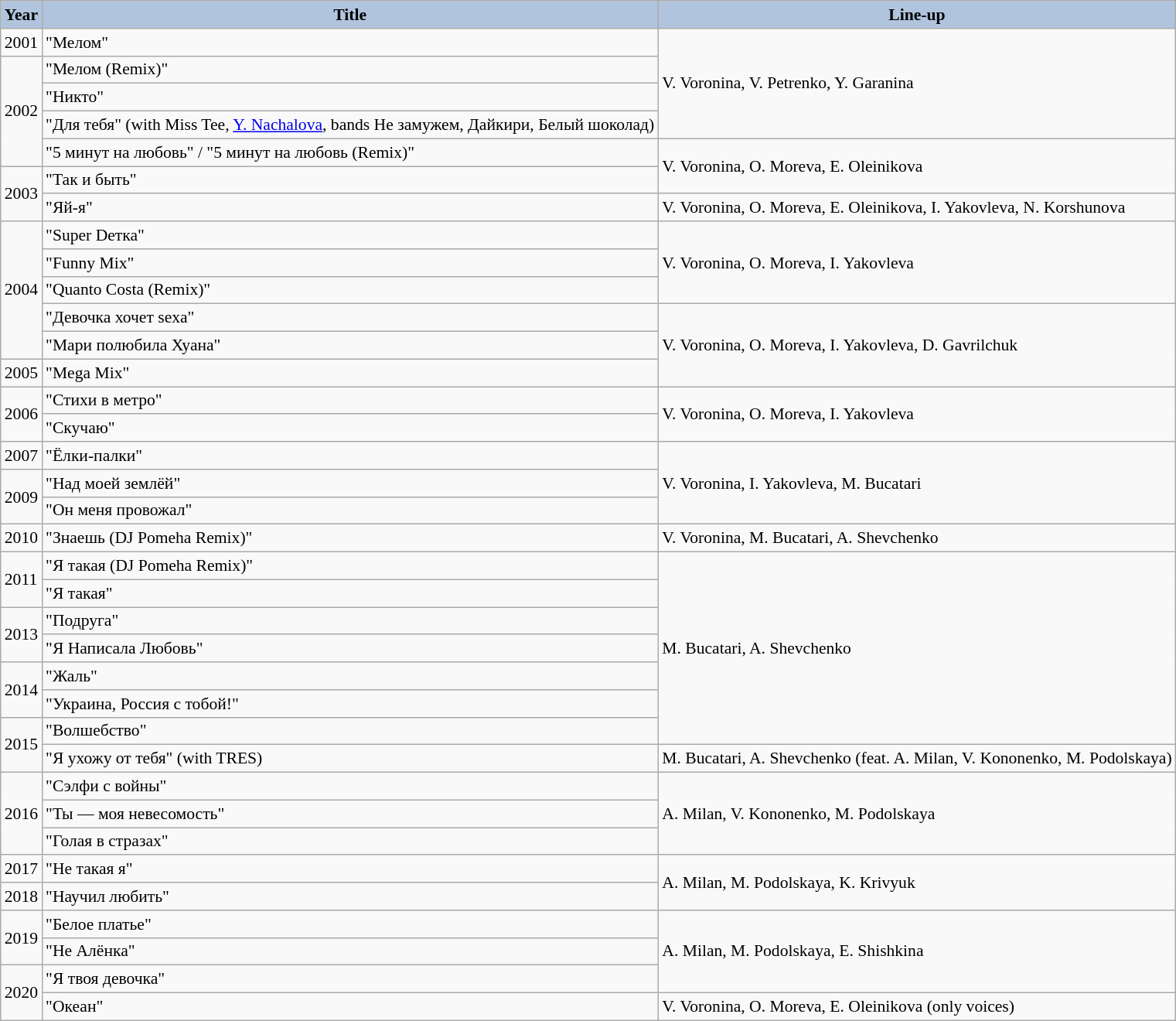<table class="wikitable" style="font-size:90%;">
<tr>
<th style="background:#B0C4DE;">Year</th>
<th style="background:#B0C4DE;">Title</th>
<th style="background:#B0C4DE;">Line-up</th>
</tr>
<tr>
<td>2001</td>
<td>"Мелом"</td>
<td rowspan="4">V. Voronina, V. Petrenko, Y. Garanina</td>
</tr>
<tr>
<td rowspan="4">2002</td>
<td>"Мелом (Remix)"</td>
</tr>
<tr>
<td>"Никто"</td>
</tr>
<tr>
<td>"Для тебя" (with Miss Tee, <a href='#'>Y. Nachalova</a>, bands Не замужем, Дайкири, Белый шоколад)</td>
</tr>
<tr>
<td>"5 минут на любовь" / "5 минут на любовь (Remix)"</td>
<td rowspan="2">V. Voronina, O. Moreva, E. Oleinikova</td>
</tr>
<tr>
<td rowspan="2">2003</td>
<td>"Так и быть"</td>
</tr>
<tr>
<td>"Яй-я"</td>
<td>V. Voronina, O. Moreva, E. Oleinikova, I. Yakovleva, N. Korshunova</td>
</tr>
<tr>
<td rowspan="5">2004</td>
<td>"Super Dетка"</td>
<td rowspan="3">V. Voronina, O. Moreva, I. Yakovleva</td>
</tr>
<tr>
<td>"Funny Mix"</td>
</tr>
<tr>
<td>"Quanto Costa (Remix)"</td>
</tr>
<tr>
<td>"Девочка хочет sexa"</td>
<td rowspan="3">V. Voronina, O. Moreva, I. Yakovleva, D. Gavrilchuk</td>
</tr>
<tr>
<td>"Мари полюбила Хуана"</td>
</tr>
<tr>
<td>2005</td>
<td>"Mega Mix"</td>
</tr>
<tr>
<td rowspan="2">2006</td>
<td>"Стихи в метро"</td>
<td rowspan="2">V. Voronina, O. Moreva, I. Yakovleva</td>
</tr>
<tr>
<td>"Скучаю"</td>
</tr>
<tr>
<td>2007</td>
<td>"Ёлки-палки"</td>
<td rowspan="3">V. Voronina, I. Yakovleva, M. Bucatari</td>
</tr>
<tr>
<td rowspan="2">2009</td>
<td>"Над моей землёй"</td>
</tr>
<tr>
<td>"Он меня провожал"</td>
</tr>
<tr>
<td>2010</td>
<td>"Знаешь (DJ Pomeha Remix)"</td>
<td>V. Voronina, M. Bucatari, A. Shevchenko</td>
</tr>
<tr>
<td rowspan="2">2011</td>
<td>"Я такая (DJ Pomeha Remix)"</td>
<td rowspan="7">M. Bucatari, A. Shevchenko</td>
</tr>
<tr>
<td>"Я такая"</td>
</tr>
<tr>
<td rowspan="2">2013</td>
<td>"Подруга"</td>
</tr>
<tr>
<td>"Я Написала Любовь"</td>
</tr>
<tr>
<td rowspan="2">2014</td>
<td>"Жаль"</td>
</tr>
<tr>
<td>"Украина, Россия с тобой!"</td>
</tr>
<tr>
<td rowspan="2">2015</td>
<td>"Волшебство"</td>
</tr>
<tr>
<td>"Я ухожу от тебя" (with TRES)</td>
<td>M. Bucatari, A. Shevchenko (feat. A. Milan, V. Kononenko, M. Podolskaya)</td>
</tr>
<tr>
<td rowspan="3">2016</td>
<td>"Сэлфи с войны"</td>
<td rowspan="3">A. Milan, V. Kononenko, M. Podolskaya</td>
</tr>
<tr>
<td>"Ты — моя невесомость"</td>
</tr>
<tr>
<td>"Голая в стразах"</td>
</tr>
<tr>
<td>2017</td>
<td>"Не такая я"</td>
<td rowspan="2">A. Milan, M. Podolskaya, K. Krivyuk</td>
</tr>
<tr>
<td>2018</td>
<td>"Научил любить"</td>
</tr>
<tr>
<td rowspan="2">2019</td>
<td>"Белое платье"</td>
<td rowspan="3">A. Milan, M. Podolskaya, E. Shishkina</td>
</tr>
<tr>
<td>"Не Алёнка"</td>
</tr>
<tr>
<td rowspan="3">2020</td>
<td>"Я твоя девочка"</td>
</tr>
<tr>
<td>"Океан"</td>
<td>V. Voronina, O. Moreva, E. Oleinikova (only voices)</td>
</tr>
</table>
